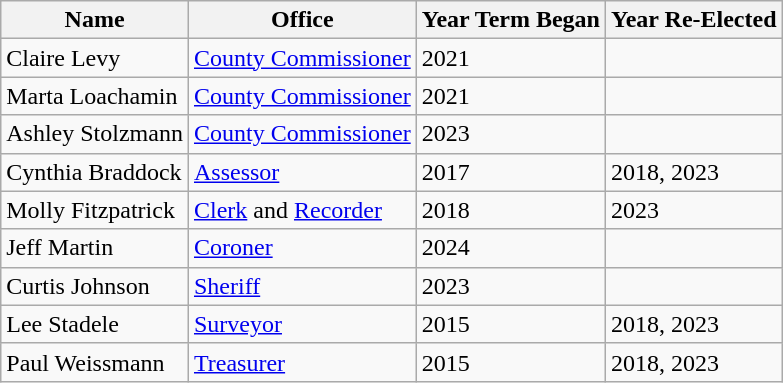<table class="wikitable sortable">
<tr>
<th>Name</th>
<th>Office</th>
<th>Year Term Began</th>
<th>Year Re-Elected</th>
</tr>
<tr>
<td>Claire Levy</td>
<td><a href='#'>County Commissioner</a></td>
<td>2021</td>
<td></td>
</tr>
<tr>
<td>Marta Loachamin</td>
<td><a href='#'>County Commissioner</a></td>
<td>2021</td>
<td></td>
</tr>
<tr>
<td>Ashley Stolzmann</td>
<td><a href='#'>County Commissioner</a></td>
<td>2023</td>
<td></td>
</tr>
<tr>
<td>Cynthia Braddock</td>
<td><a href='#'>Assessor</a></td>
<td>2017</td>
<td>2018, 2023</td>
</tr>
<tr>
<td>Molly Fitzpatrick</td>
<td><a href='#'>Clerk</a> and <a href='#'>Recorder</a></td>
<td>2018</td>
<td>2023</td>
</tr>
<tr>
<td>Jeff Martin</td>
<td><a href='#'>Coroner</a></td>
<td>2024</td>
<td></td>
</tr>
<tr>
<td>Curtis Johnson</td>
<td><a href='#'>Sheriff</a></td>
<td>2023</td>
<td></td>
</tr>
<tr>
<td>Lee Stadele</td>
<td><a href='#'>Surveyor</a></td>
<td>2015</td>
<td>2018, 2023</td>
</tr>
<tr>
<td>Paul Weissmann</td>
<td><a href='#'>Treasurer</a></td>
<td>2015</td>
<td>2018, 2023</td>
</tr>
</table>
